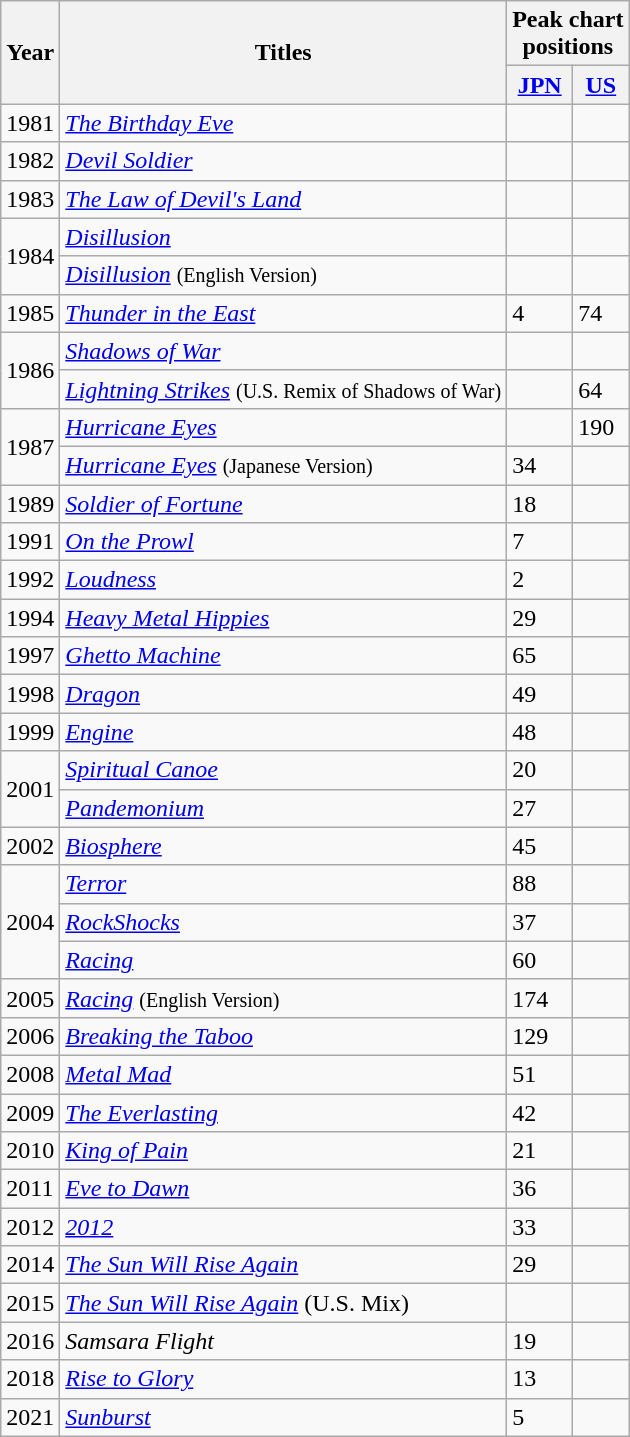<table class="wikitable">
<tr>
<th rowspan="2">Year</th>
<th rowspan="2">Titles</th>
<th colspan="2">Peak chart<br>positions</th>
</tr>
<tr>
<th><a href='#'>JPN</a><br></th>
<th><a href='#'>US</a></th>
</tr>
<tr>
<td>1981</td>
<td><em><a href='#'>The Birthday Eve</a></em></td>
<td></td>
<td></td>
</tr>
<tr>
<td>1982</td>
<td><em><a href='#'>Devil Soldier</a></em></td>
<td></td>
<td></td>
</tr>
<tr>
<td>1983</td>
<td><em><a href='#'>The Law of Devil's Land</a></em></td>
<td></td>
<td></td>
</tr>
<tr>
<td rowspan="2">1984</td>
<td><em><a href='#'>Disillusion</a></em></td>
<td></td>
<td></td>
</tr>
<tr>
<td><em><a href='#'>Disillusion</a></em> <small>(English Version)</small></td>
<td></td>
<td></td>
</tr>
<tr>
<td>1985</td>
<td><em><a href='#'>Thunder in the East</a></em></td>
<td>4</td>
<td>74</td>
</tr>
<tr>
<td rowspan="2">1986</td>
<td><em><a href='#'>Shadows of War</a></em></td>
<td></td>
<td></td>
</tr>
<tr>
<td><em><a href='#'>Lightning Strikes</a></em> <small>(U.S. Remix of Shadows of War)</small></td>
<td></td>
<td>64</td>
</tr>
<tr>
<td rowspan="2">1987</td>
<td><em><a href='#'>Hurricane Eyes</a></em></td>
<td></td>
<td>190</td>
</tr>
<tr>
<td><em><a href='#'>Hurricane Eyes</a></em> <small>(Japanese Version)</small></td>
<td>34</td>
<td></td>
</tr>
<tr>
<td>1989</td>
<td><em><a href='#'>Soldier of Fortune</a></em></td>
<td>18</td>
<td></td>
</tr>
<tr>
<td>1991</td>
<td><em><a href='#'>On the Prowl</a></em></td>
<td>7</td>
<td></td>
</tr>
<tr>
<td>1992</td>
<td><em><a href='#'>Loudness</a></em></td>
<td>2</td>
<td></td>
</tr>
<tr>
<td>1994</td>
<td><em><a href='#'>Heavy Metal Hippies</a></em></td>
<td>29</td>
<td></td>
</tr>
<tr>
<td>1997</td>
<td><em><a href='#'>Ghetto Machine</a></em></td>
<td>65</td>
<td></td>
</tr>
<tr>
<td>1998</td>
<td><em><a href='#'>Dragon</a></em></td>
<td>49</td>
<td></td>
</tr>
<tr>
<td>1999</td>
<td><em><a href='#'>Engine</a></em></td>
<td>48</td>
<td></td>
</tr>
<tr>
<td rowspan="2">2001</td>
<td><em><a href='#'>Spiritual Canoe</a></em></td>
<td>20</td>
<td></td>
</tr>
<tr>
<td><em><a href='#'>Pandemonium</a></em></td>
<td>27</td>
<td></td>
</tr>
<tr>
<td>2002</td>
<td><em><a href='#'>Biosphere</a></em></td>
<td>45</td>
<td></td>
</tr>
<tr>
<td rowspan="3">2004</td>
<td><em><a href='#'>Terror</a></em></td>
<td>88</td>
<td></td>
</tr>
<tr>
<td><em><a href='#'>RockShocks</a></em></td>
<td>37</td>
<td></td>
</tr>
<tr>
<td><em><a href='#'>Racing</a></em></td>
<td>60</td>
<td></td>
</tr>
<tr>
<td>2005</td>
<td><em><a href='#'>Racing</a></em> <small>(English Version)</small></td>
<td>174</td>
<td></td>
</tr>
<tr>
<td>2006</td>
<td><em><a href='#'>Breaking the Taboo</a></em></td>
<td>129</td>
<td></td>
</tr>
<tr>
<td>2008</td>
<td><em><a href='#'>Metal Mad</a></em></td>
<td>51</td>
<td></td>
</tr>
<tr>
<td>2009</td>
<td><em><a href='#'>The Everlasting</a></em></td>
<td>42</td>
<td></td>
</tr>
<tr>
<td>2010</td>
<td><em><a href='#'>King of Pain</a></em></td>
<td>21</td>
<td></td>
</tr>
<tr>
<td>2011</td>
<td><em><a href='#'>Eve to Dawn</a></em></td>
<td>36</td>
<td></td>
</tr>
<tr>
<td>2012</td>
<td><em><a href='#'>2012</a></em></td>
<td>33</td>
<td></td>
</tr>
<tr>
<td>2014</td>
<td><em><a href='#'>The Sun Will Rise Again</a></em></td>
<td>29</td>
<td></td>
</tr>
<tr>
<td>2015</td>
<td><em><a href='#'>The Sun Will Rise Again</a></em> (U.S. Mix)</td>
<td></td>
<td></td>
</tr>
<tr>
<td>2016</td>
<td><em>Samsara Flight</em></td>
<td>19</td>
<td></td>
</tr>
<tr>
<td>2018</td>
<td><em><a href='#'>Rise to Glory</a></em></td>
<td>13</td>
<td></td>
</tr>
<tr>
<td>2021</td>
<td><em><a href='#'>Sunburst</a></em></td>
<td>5</td>
<td></td>
</tr>
</table>
